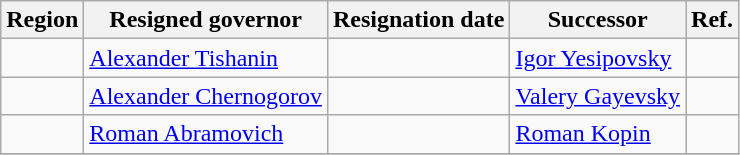<table class="wikitable" style="text-align:left">
<tr>
<th>Region</th>
<th>Resigned governor</th>
<th>Resignation date</th>
<th>Successor</th>
<th>Ref.</th>
</tr>
<tr>
<td></td>
<td><a href='#'>Alexander Tishanin</a></td>
<td></td>
<td><a href='#'>Igor Yesipovsky</a></td>
<td></td>
</tr>
<tr>
<td></td>
<td><a href='#'>Alexander Chernogorov</a></td>
<td></td>
<td><a href='#'>Valery Gayevsky</a></td>
<td></td>
</tr>
<tr>
<td></td>
<td><a href='#'>Roman Abramovich</a></td>
<td></td>
<td><a href='#'>Roman Kopin</a></td>
<td></td>
</tr>
<tr>
</tr>
</table>
